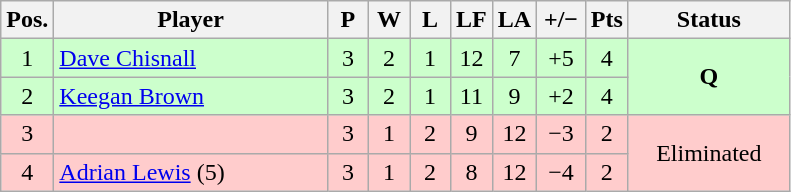<table class="wikitable" style="text-align:center; margin: 1em auto 1em auto, align:left">
<tr>
<th width=20>Pos.</th>
<th width=175>Player</th>
<th width=20>P</th>
<th width=20>W</th>
<th width=20>L</th>
<th width=20>LF</th>
<th width=20>LA</th>
<th width=25>+/−</th>
<th width=20>Pts</th>
<th width=100>Status</th>
</tr>
<tr style="background:#CCFFCC;">
<td>1</td>
<td style="text-align:left;"> <a href='#'>Dave Chisnall</a></td>
<td>3</td>
<td>2</td>
<td>1</td>
<td>12</td>
<td>7</td>
<td>+5</td>
<td>4</td>
<td rowspan=2><strong>Q</strong></td>
</tr>
<tr style="background:#CCFFCC;">
<td>2</td>
<td style="text-align:left;"> <a href='#'>Keegan Brown</a></td>
<td>3</td>
<td>2</td>
<td>1</td>
<td>11</td>
<td>9</td>
<td>+2</td>
<td>4</td>
</tr>
<tr style="background:#FFCCCC;">
<td>3</td>
<td style="text-align:left;"></td>
<td>3</td>
<td>1</td>
<td>2</td>
<td>9</td>
<td>12</td>
<td>−3</td>
<td>2</td>
<td rowspan=2>Eliminated</td>
</tr>
<tr style="background:#FFCCCC;">
<td>4</td>
<td style="text-align:left;"> <a href='#'>Adrian Lewis</a> (5)</td>
<td>3</td>
<td>1</td>
<td>2</td>
<td>8</td>
<td>12</td>
<td>−4</td>
<td>2</td>
</tr>
</table>
